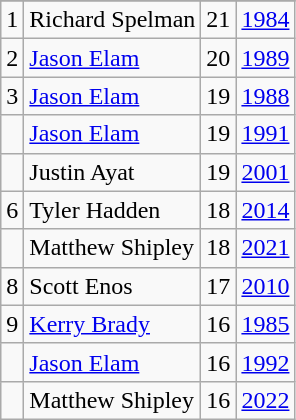<table class="wikitable">
<tr>
</tr>
<tr>
<td>1</td>
<td>Richard Spelman</td>
<td>21</td>
<td><a href='#'>1984</a></td>
</tr>
<tr>
<td>2</td>
<td><a href='#'>Jason Elam</a></td>
<td>20</td>
<td><a href='#'>1989</a></td>
</tr>
<tr>
<td>3</td>
<td><a href='#'>Jason Elam</a></td>
<td>19</td>
<td><a href='#'>1988</a></td>
</tr>
<tr>
<td></td>
<td><a href='#'>Jason Elam</a></td>
<td>19</td>
<td><a href='#'>1991</a></td>
</tr>
<tr>
<td></td>
<td>Justin Ayat</td>
<td>19</td>
<td><a href='#'>2001</a></td>
</tr>
<tr>
<td>6</td>
<td>Tyler Hadden</td>
<td>18</td>
<td><a href='#'>2014</a></td>
</tr>
<tr>
<td></td>
<td>Matthew Shipley</td>
<td>18</td>
<td><a href='#'>2021</a></td>
</tr>
<tr>
<td>8</td>
<td>Scott Enos</td>
<td>17</td>
<td><a href='#'>2010</a></td>
</tr>
<tr>
<td>9</td>
<td><a href='#'>Kerry Brady</a></td>
<td>16</td>
<td><a href='#'>1985</a></td>
</tr>
<tr>
<td></td>
<td><a href='#'>Jason Elam</a></td>
<td>16</td>
<td><a href='#'>1992</a></td>
</tr>
<tr>
<td></td>
<td>Matthew Shipley</td>
<td>16</td>
<td><a href='#'>2022</a></td>
</tr>
</table>
